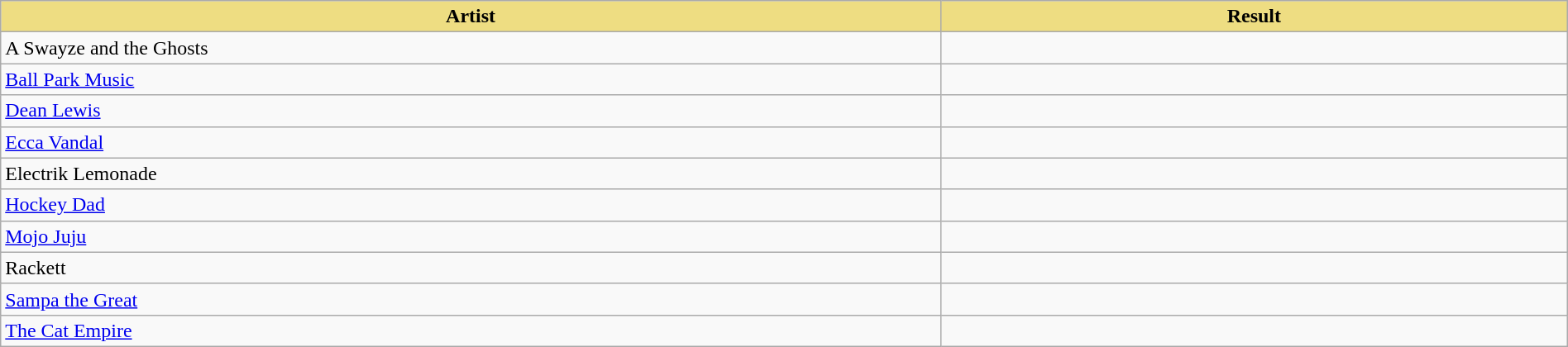<table class="wikitable" width=100%>
<tr>
<th style="width:15%;background:#EEDD82;">Artist</th>
<th style="width:10%;background:#EEDD82;">Result</th>
</tr>
<tr>
<td>A Swayze and the Ghosts</td>
<td></td>
</tr>
<tr>
<td><a href='#'>Ball Park Music</a></td>
<td></td>
</tr>
<tr>
<td><a href='#'>Dean Lewis</a></td>
<td></td>
</tr>
<tr>
<td><a href='#'>Ecca Vandal</a></td>
<td></td>
</tr>
<tr>
<td>Electrik Lemonade</td>
<td></td>
</tr>
<tr>
<td><a href='#'>Hockey Dad</a></td>
<td></td>
</tr>
<tr>
<td><a href='#'>Mojo Juju</a></td>
<td></td>
</tr>
<tr>
<td>Rackett</td>
<td></td>
</tr>
<tr>
<td><a href='#'>Sampa the Great</a></td>
<td></td>
</tr>
<tr>
<td><a href='#'>The Cat Empire</a></td>
<td></td>
</tr>
</table>
